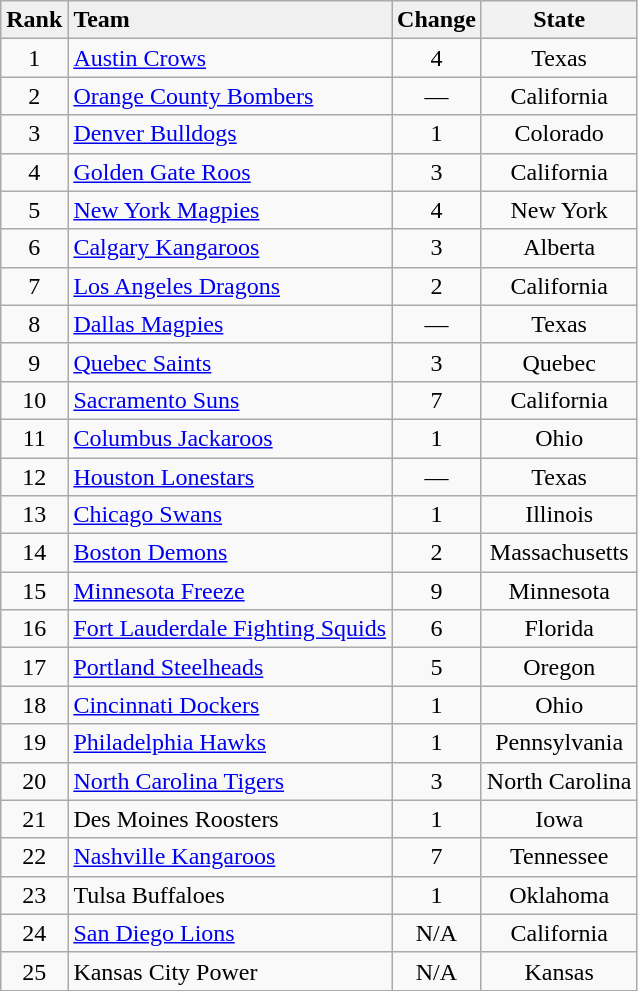<table class="wikitable sortable" style="text-align: center;">
<tr>
<td align="left" style="background:#f0f0f0;"><strong>Rank</strong></td>
<td align="left" style="background:#f0f0f0;"><strong>Team</strong></td>
<td align="left" style="background:#f0f0f0;"><strong>Change</strong></td>
<th>State</th>
</tr>
<tr>
<td>1</td>
<td align="left"><a href='#'>Austin Crows</a></td>
<td> 4</td>
<td>Texas</td>
</tr>
<tr>
<td>2</td>
<td align="left"><a href='#'>Orange County Bombers</a></td>
<td>—</td>
<td>California</td>
</tr>
<tr>
<td>3</td>
<td align="left"><a href='#'>Denver Bulldogs</a></td>
<td> 1</td>
<td>Colorado</td>
</tr>
<tr>
<td>4</td>
<td align="left"><a href='#'>Golden Gate Roos</a></td>
<td> 3</td>
<td>California</td>
</tr>
<tr>
<td>5</td>
<td align="left"><a href='#'>New York Magpies</a></td>
<td> 4</td>
<td>New York</td>
</tr>
<tr>
<td>6</td>
<td align="left"><a href='#'>Calgary Kangaroos</a></td>
<td> 3</td>
<td>Alberta</td>
</tr>
<tr>
<td>7</td>
<td align="left"><a href='#'>Los Angeles Dragons</a></td>
<td> 2</td>
<td>California</td>
</tr>
<tr>
<td>8</td>
<td align="left"><a href='#'>Dallas Magpies</a></td>
<td>—</td>
<td>Texas</td>
</tr>
<tr>
<td>9</td>
<td align="left"><a href='#'>Quebec Saints</a></td>
<td> 3</td>
<td>Quebec</td>
</tr>
<tr>
<td>10</td>
<td align="left"><a href='#'>Sacramento Suns</a></td>
<td> 7</td>
<td>California</td>
</tr>
<tr>
<td>11</td>
<td align="left"><a href='#'>Columbus Jackaroos</a></td>
<td> 1</td>
<td>Ohio</td>
</tr>
<tr>
<td>12</td>
<td align="left"><a href='#'>Houston Lonestars</a></td>
<td>—</td>
<td>Texas</td>
</tr>
<tr>
<td>13</td>
<td align="left"><a href='#'>Chicago Swans</a></td>
<td> 1</td>
<td>Illinois</td>
</tr>
<tr>
<td>14</td>
<td align="left"><a href='#'>Boston Demons</a></td>
<td> 2</td>
<td>Massachusetts</td>
</tr>
<tr>
<td>15</td>
<td align="left"><a href='#'>Minnesota Freeze</a></td>
<td> 9</td>
<td>Minnesota</td>
</tr>
<tr>
<td>16</td>
<td align="left"><a href='#'>Fort Lauderdale Fighting Squids</a></td>
<td> 6</td>
<td>Florida</td>
</tr>
<tr>
<td>17</td>
<td align="left"><a href='#'>Portland Steelheads</a></td>
<td> 5</td>
<td>Oregon</td>
</tr>
<tr>
<td>18</td>
<td align="left"><a href='#'>Cincinnati Dockers</a></td>
<td> 1</td>
<td>Ohio</td>
</tr>
<tr>
<td>19</td>
<td align="left"><a href='#'>Philadelphia Hawks</a></td>
<td> 1</td>
<td>Pennsylvania</td>
</tr>
<tr>
<td>20</td>
<td align="left"><a href='#'>North Carolina Tigers</a></td>
<td> 3</td>
<td>North Carolina</td>
</tr>
<tr>
<td>21</td>
<td align="left">Des Moines Roosters</td>
<td> 1</td>
<td>Iowa</td>
</tr>
<tr>
<td>22</td>
<td align="left"><a href='#'>Nashville Kangaroos</a></td>
<td> 7</td>
<td>Tennessee</td>
</tr>
<tr>
<td>23</td>
<td align="left">Tulsa Buffaloes</td>
<td> 1</td>
<td>Oklahoma</td>
</tr>
<tr>
<td>24</td>
<td align="left"><a href='#'>San Diego Lions</a></td>
<td>N/A</td>
<td>California</td>
</tr>
<tr>
<td>25</td>
<td align="left">Kansas City Power</td>
<td>N/A</td>
<td>Kansas</td>
</tr>
</table>
